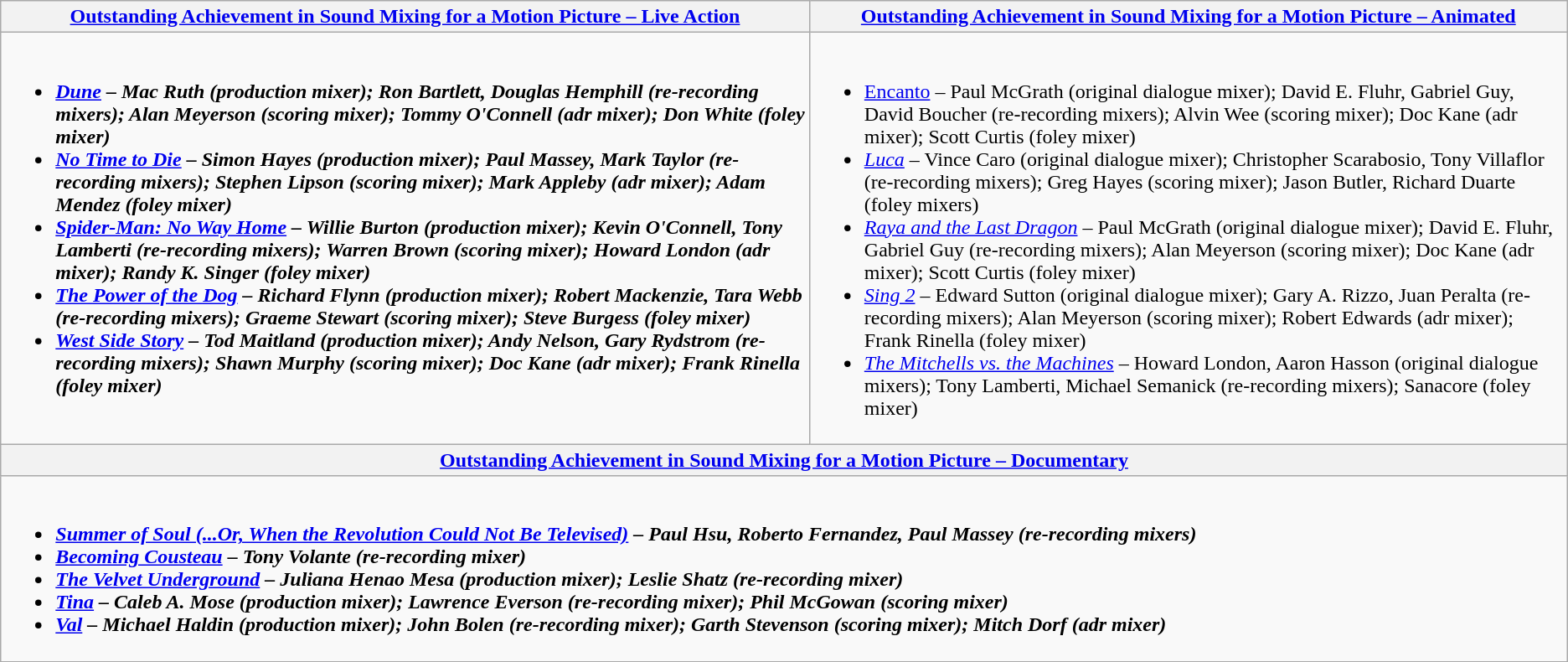<table class=wikitable style="width=100%">
<tr>
<th style="width=50%"><a href='#'>Outstanding Achievement in Sound Mixing for a Motion Picture – Live Action</a></th>
<th style="width=50%"><a href='#'>Outstanding Achievement in Sound Mixing for a Motion Picture – Animated</a></th>
</tr>
<tr>
<td valign="top"><br><ul><li><strong><em><a href='#'>Dune</a><em> – Mac Ruth (production mixer); Ron Bartlett, Douglas Hemphill (re-recording mixers); Alan Meyerson (scoring mixer); Tommy O'Connell (adr mixer); Don White (foley mixer)<strong></li><li></em><a href='#'>No Time to Die</a><em> – Simon Hayes (production mixer); Paul Massey, Mark Taylor (re-recording mixers); Stephen Lipson (scoring mixer); Mark Appleby (adr mixer); Adam Mendez (foley mixer)</li><li></em><a href='#'>Spider-Man: No Way Home</a><em> – Willie Burton (production mixer); Kevin O'Connell, Tony Lamberti (re-recording mixers); Warren Brown (scoring mixer); Howard London (adr mixer); Randy K. Singer (foley mixer)</li><li></em><a href='#'>The Power of the Dog</a><em> – Richard Flynn (production mixer); Robert Mackenzie, Tara Webb (re-recording mixers); Graeme Stewart (scoring mixer); Steve Burgess (foley mixer)</li><li></em><a href='#'>West Side Story</a><em> – Tod Maitland (production mixer); Andy Nelson, Gary Rydstrom (re-recording mixers); Shawn Murphy (scoring mixer); Doc Kane (adr mixer); Frank Rinella (foley mixer)</li></ul></td>
<td valign="top"><br><ul><li></em></strong><a href='#'>Encanto</a></em> – Paul McGrath (original dialogue mixer); David E. Fluhr, Gabriel Guy, David Boucher (re-recording mixers); Alvin Wee (scoring mixer); Doc Kane (adr mixer); Scott Curtis (foley mixer)</strong></li><li><em><a href='#'>Luca</a></em> – Vince Caro (original dialogue mixer); Christopher Scarabosio, Tony Villaflor (re-recording mixers); Greg Hayes (scoring mixer); Jason Butler, Richard Duarte (foley mixers)</li><li><em><a href='#'>Raya and the Last Dragon</a></em> – Paul McGrath (original dialogue mixer); David E. Fluhr, Gabriel Guy (re-recording mixers); Alan Meyerson (scoring mixer); Doc Kane (adr mixer); Scott Curtis (foley mixer)</li><li><em><a href='#'>Sing 2</a></em> – Edward Sutton (original dialogue mixer); Gary A. Rizzo, Juan Peralta (re-recording mixers); Alan Meyerson (scoring mixer); Robert Edwards (adr mixer); Frank Rinella (foley mixer)</li><li><em><a href='#'>The Mitchells vs. the Machines</a></em> – Howard London, Aaron Hasson (original dialogue mixers); Tony Lamberti, Michael Semanick (re-recording mixers); Sanacore (foley mixer)</li></ul></td>
</tr>
<tr>
<th colspan="2" style="width=50%"><a href='#'>Outstanding Achievement in Sound Mixing for a Motion Picture – Documentary</a></th>
</tr>
<tr>
<td valign="top" colspan="2"><br><ul><li><strong><em><a href='#'>Summer of Soul (...Or, When the Revolution Could Not Be Televised)</a><em> – Paul Hsu, Roberto Fernandez, Paul Massey (re-recording mixers)<strong></li><li></em><a href='#'>Becoming Cousteau</a><em> – Tony Volante (re-recording mixer)</li><li></em><a href='#'>The Velvet Underground</a><em> – Juliana Henao Mesa (production mixer); Leslie Shatz (re-recording mixer)</li><li></em><a href='#'>Tina</a><em> – Caleb A. Mose (production mixer); Lawrence Everson (re-recording mixer); Phil McGowan (scoring mixer)</li><li></em><a href='#'>Val</a><em> – Michael Haldin (production mixer); John Bolen (re-recording mixer); Garth Stevenson (scoring mixer); Mitch Dorf (adr mixer)</li></ul></td>
</tr>
<tr>
</tr>
</table>
